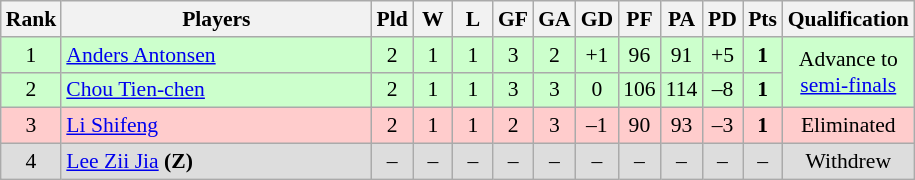<table class="wikitable" style="font-size:90%; text-align:center">
<tr>
<th width="20">Rank</th>
<th width="200">Players</th>
<th width="20">Pld</th>
<th width="20">W</th>
<th width="20">L</th>
<th width="20">GF</th>
<th width="20">GA</th>
<th width="20">GD</th>
<th width="20">PF</th>
<th width="20">PA</th>
<th width="20">PD</th>
<th width="20">Pts</th>
<th width="20">Qualification</th>
</tr>
<tr style="background:#ccffcc">
<td>1</td>
<td style="text-align:left"> <a href='#'>Anders Antonsen</a></td>
<td>2</td>
<td>1</td>
<td>1</td>
<td>3</td>
<td>2</td>
<td>+1</td>
<td>96</td>
<td>91</td>
<td>+5</td>
<td><strong>1</strong></td>
<td rowspan="2">Advance to <a href='#'>semi-finals</a></td>
</tr>
<tr style="background:#ccffcc">
<td>2</td>
<td style="text-align:left"> <a href='#'>Chou Tien-chen</a></td>
<td>2</td>
<td>1</td>
<td>1</td>
<td>3</td>
<td>3</td>
<td>0</td>
<td>106</td>
<td>114</td>
<td>–8</td>
<td><strong>1</strong></td>
</tr>
<tr style="background:#ffcccc">
<td>3</td>
<td style="text-align:left"> <a href='#'>Li Shifeng</a></td>
<td>2</td>
<td>1</td>
<td>1</td>
<td>2</td>
<td>3</td>
<td>–1</td>
<td>90</td>
<td>93</td>
<td>–3</td>
<td><strong>1</strong></td>
<td>Eliminated</td>
</tr>
<tr style="background:#dddddd">
<td>4</td>
<td style="text-align:left"> <a href='#'>Lee Zii Jia</a> <strong>(Z)</strong></td>
<td>–</td>
<td>–</td>
<td>–</td>
<td>–</td>
<td>–</td>
<td>–</td>
<td>–</td>
<td>–</td>
<td>–</td>
<td>–</td>
<td>Withdrew</td>
</tr>
</table>
